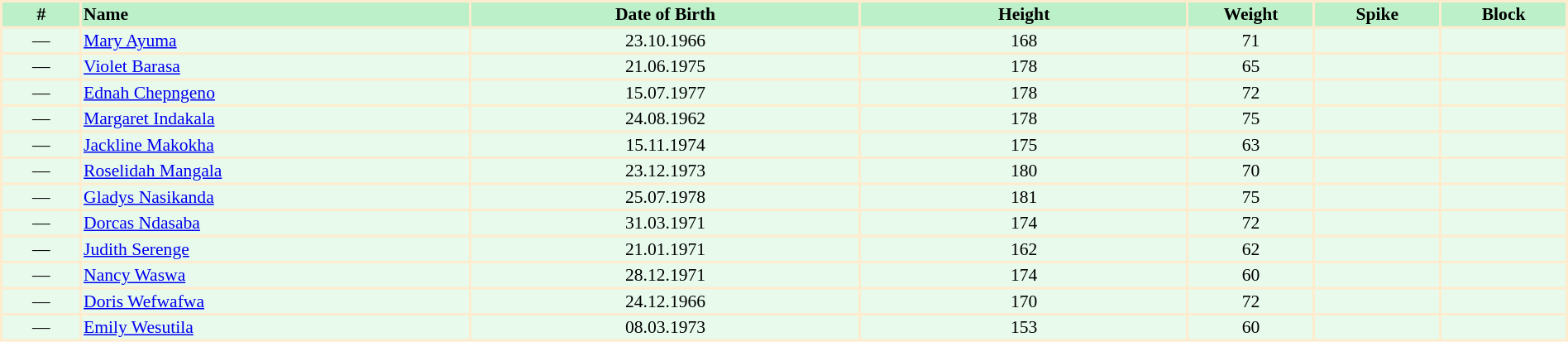<table style="background:#FFECCE;text-align:center; font-size:90%;" width=100%>
<tr bgcolor=#BBF0C9>
<th width=5%>#</th>
<th width=25% align=left>Name</th>
<th width=25%>Date of Birth</th>
<th width=21%>Height</th>
<th width=8%>Weight</th>
<th width=8%>Spike</th>
<th width=8%>Block</th>
</tr>
<tr bgcolor=#E7FAEC>
<td>—</td>
<td align=left><a href='#'>Mary Ayuma</a></td>
<td>23.10.1966</td>
<td>168</td>
<td>71</td>
<td></td>
<td></td>
</tr>
<tr bgcolor=#E7FAEC>
<td>—</td>
<td align=left><a href='#'>Violet Barasa</a></td>
<td>21.06.1975</td>
<td>178</td>
<td>65</td>
<td></td>
<td></td>
</tr>
<tr bgcolor=#E7FAEC>
<td>—</td>
<td align=left><a href='#'>Ednah Chepngeno</a></td>
<td>15.07.1977</td>
<td>178</td>
<td>72</td>
<td></td>
<td></td>
</tr>
<tr bgcolor=#E7FAEC>
<td>—</td>
<td align=left><a href='#'>Margaret Indakala</a></td>
<td>24.08.1962</td>
<td>178</td>
<td>75</td>
<td></td>
<td></td>
</tr>
<tr bgcolor=#E7FAEC>
<td>—</td>
<td align=left><a href='#'>Jackline Makokha</a></td>
<td>15.11.1974</td>
<td>175</td>
<td>63</td>
<td></td>
<td></td>
</tr>
<tr bgcolor=#E7FAEC>
<td>—</td>
<td align=left><a href='#'>Roselidah Mangala</a></td>
<td>23.12.1973</td>
<td>180</td>
<td>70</td>
<td></td>
<td></td>
</tr>
<tr bgcolor=#E7FAEC>
<td>—</td>
<td align=left><a href='#'>Gladys Nasikanda</a></td>
<td>25.07.1978</td>
<td>181</td>
<td>75</td>
<td></td>
<td></td>
</tr>
<tr bgcolor=#E7FAEC>
<td>—</td>
<td align=left><a href='#'>Dorcas Ndasaba</a></td>
<td>31.03.1971</td>
<td>174</td>
<td>72</td>
<td></td>
<td></td>
</tr>
<tr bgcolor=#E7FAEC>
<td>—</td>
<td align=left><a href='#'>Judith Serenge</a></td>
<td>21.01.1971</td>
<td>162</td>
<td>62</td>
<td></td>
<td></td>
</tr>
<tr bgcolor=#E7FAEC>
<td>—</td>
<td align=left><a href='#'>Nancy Waswa</a></td>
<td>28.12.1971</td>
<td>174</td>
<td>60</td>
<td></td>
<td></td>
</tr>
<tr bgcolor=#E7FAEC>
<td>—</td>
<td align=left><a href='#'>Doris Wefwafwa</a></td>
<td>24.12.1966</td>
<td>170</td>
<td>72</td>
<td></td>
<td></td>
</tr>
<tr bgcolor=#E7FAEC>
<td>—</td>
<td align=left><a href='#'>Emily Wesutila</a></td>
<td>08.03.1973</td>
<td>153</td>
<td>60</td>
<td></td>
<td></td>
</tr>
</table>
